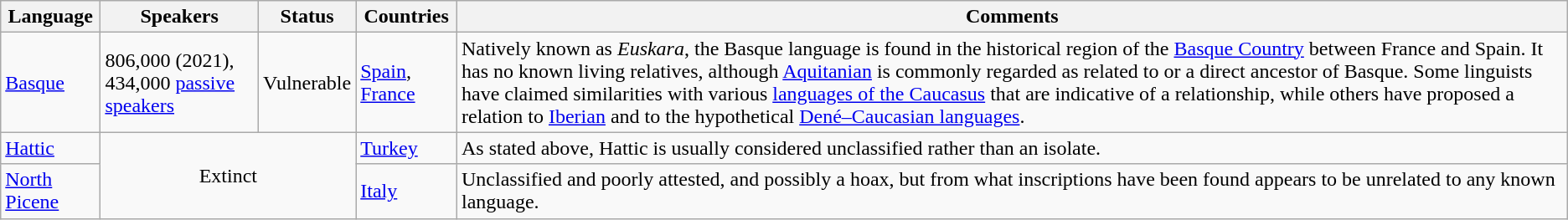<table class="wikitable" RULES="ALL">
<tr>
<th>Language</th>
<th>Speakers</th>
<th>Status</th>
<th>Countries</th>
<th>Comments</th>
</tr>
<tr>
<td><a href='#'>Basque</a></td>
<td>806,000 (2021), 434,000 <a href='#'>passive speakers</a></td>
<td data-sort-value=2>Vulnerable</td>
<td><a href='#'>Spain</a>, <a href='#'>France</a></td>
<td>Natively known as <em>Euskara</em>, the Basque language is found in the historical region of the <a href='#'>Basque Country</a> between France and Spain. It has no known living relatives, although <a href='#'>Aquitanian</a> is commonly regarded as related to or a direct ancestor of Basque. Some linguists have claimed similarities with various <a href='#'>languages of the Caucasus</a> that are indicative of a relationship, while others have proposed a relation to <a href='#'>Iberian</a> and to the hypothetical <a href='#'>Dené–Caucasian languages</a>.</td>
</tr>
<tr>
<td><a href='#'>Hattic</a></td>
<td style="text-align: center;" colspan="2" rowspan="2">Extinct</td>
<td><a href='#'>Turkey</a></td>
<td>As stated above, Hattic is usually considered unclassified rather than an isolate.</td>
</tr>
<tr>
<td><a href='#'>North Picene</a></td>
<td><a href='#'>Italy</a></td>
<td>Unclassified and poorly attested, and possibly a hoax, but from what inscriptions have been found appears to be unrelated to any known language.</td>
</tr>
</table>
